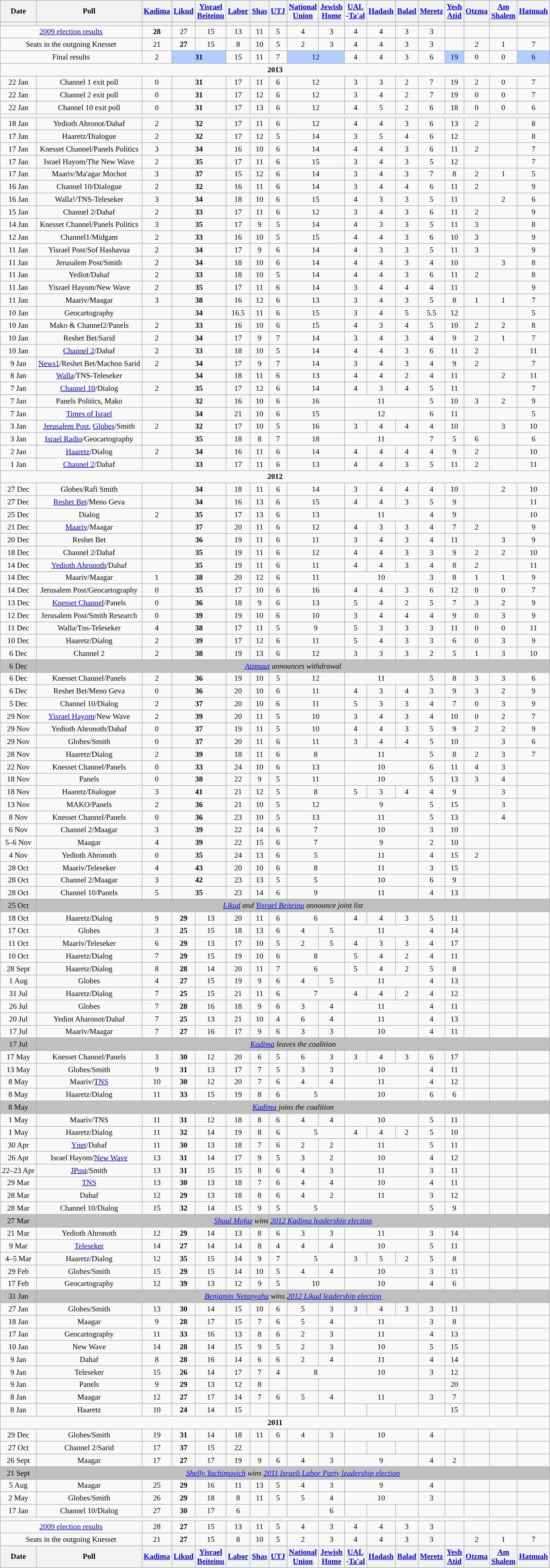<table class=wikitable style="text-align:center; font-size:90%">
<tr>
<th>Date</th>
<th>Poll</th>
<th><a href='#'>Kadima</a></th>
<th><a href='#'>Likud</a></th>
<th><a href='#'>Yisrael<br>Beiteinu</a></th>
<th><a href='#'>Labor</a></th>
<th><a href='#'>Shas</a></th>
<th><a href='#'>UTJ</a></th>
<th><a href='#'>National<br>Union</a></th>
<th><a href='#'>Jewish<br>Home</a></th>
<th><a href='#'>UAL</a><br>-<a href='#'>Ta'al</a></th>
<th><a href='#'>Hadash</a></th>
<th><a href='#'>Balad</a></th>
<th><a href='#'>Meretz</a></th>
<th><a href='#'>Yesh<br>Atid</a></th>
<th><a href='#'>Otzma</a></th>
<th><a href='#'>Am<br>Shalem</a></th>
<th><a href='#'>Hatnuah</a></th>
</tr>
<tr>
<th></th>
<th></th>
<th class="unsortable" style="color:inherit;background:"></th>
<th class="unsortable" style="color:inherit;background:"></th>
<th class="unsortable" style="color:inherit;background:"></th>
<th class="unsortable" style="color:inherit;background:"></th>
<th class="unsortable" style="color:inherit;background:"></th>
<th class="unsortable" style="color:inherit;background:"></th>
<th class="unsortable" style="color:inherit;background:"></th>
<th class="unsortable" style="color:inherit;background:"></th>
<th class="unsortable" style="color:inherit;background:"></th>
<th class="unsortable" style="color:inherit;background:"></th>
<th class="unsortable" style="color:inherit;background:"></th>
<th class="unsortable" style="color:inherit;background:"></th>
<th class="unsortable" style="color:inherit;background:"></th>
<th class="unsortable" style="color:inherit;background:"></th>
<th class="unsortable" style="color:inherit;background:"></th>
<th class="unsortable" style="color:inherit;background:"></th>
</tr>
<tr>
<td colspan=2><a href='#'>2009 election results</a></td>
<td><strong>28</strong></td>
<td>27</td>
<td>15</td>
<td>13</td>
<td>11</td>
<td>5</td>
<td>4</td>
<td>3</td>
<td>4</td>
<td>4</td>
<td>3</td>
<td>3</td>
<td></td>
<td></td>
<td></td>
<td></td>
</tr>
<tr>
<td colspan=2>Seats in the outgoing Knesset</td>
<td>21</td>
<td><strong>27</strong></td>
<td>15</td>
<td>8</td>
<td>10</td>
<td>5</td>
<td>2</td>
<td>3</td>
<td>4</td>
<td>4</td>
<td>3</td>
<td>3</td>
<td></td>
<td>2</td>
<td>1</td>
<td>7</td>
</tr>
<tr>
<td colspan=2>Final results</td>
<td>2             </td>
<td style="background:#B0CEFF" colspan=2><strong>31</strong>   </td>
<td>15             </td>
<td>11             </td>
<td>7             </td>
<td style="background:#B0CEFF" colspan=2>12   </td>
<td>4             </td>
<td>4             </td>
<td>3             </td>
<td>6             </td>
<td style="background:#B0CEFF">19            </td>
<td>0             </td>
<td>0             </td>
<td style="background:#B0CEFF">6             </td>
</tr>
<tr>
<td colspan=21><strong>2013</strong></td>
</tr>
<tr>
<td>22 Jan</td>
<td>Channel 1 exit poll</td>
<td>0             </td>
<td colspan=2><strong>31</strong>   </td>
<td>17             </td>
<td>11             </td>
<td>6             </td>
<td colspan=2>12   </td>
<td>3             </td>
<td>3             </td>
<td>2             </td>
<td>7             </td>
<td>19            </td>
<td>2             </td>
<td>0             </td>
<td>7             </td>
</tr>
<tr>
<td>22 Jan</td>
<td>Channel 2 exit poll</td>
<td>0             </td>
<td colspan=2><strong>31</strong>   </td>
<td>17             </td>
<td>12             </td>
<td>6             </td>
<td colspan=2>12   </td>
<td>3             </td>
<td>4             </td>
<td>2             </td>
<td>7             </td>
<td>19            </td>
<td>0             </td>
<td>0             </td>
<td>7             </td>
</tr>
<tr>
<td>22 Jan</td>
<td>Channel 10 exit poll</td>
<td>0             </td>
<td colspan=2><strong>31</strong>   </td>
<td>17             </td>
<td>13             </td>
<td>6             </td>
<td colspan=2>12   </td>
<td>4             </td>
<td>5             </td>
<td>2             </td>
<td>6             </td>
<td>18            </td>
<td>0             </td>
<td>0             </td>
<td>6             </td>
</tr>
<tr>
<td colspan=21></td>
</tr>
<tr>
<td>18 Jan</td>
<td>Yedioth Ahronot/Dahaf</td>
<td>2             </td>
<td colspan=2><strong>32</strong>   </td>
<td>17             </td>
<td>11             </td>
<td>6             </td>
<td colspan=2>12   </td>
<td>4             </td>
<td>4             </td>
<td>3             </td>
<td>6             </td>
<td>13            </td>
<td>2             </td>
<td></td>
<td>8             </td>
</tr>
<tr>
<td>17 Jan</td>
<td>Haaretz/Dialogue</td>
<td>2             </td>
<td colspan=2><strong>32</strong>   </td>
<td>17             </td>
<td>12             </td>
<td>5             </td>
<td colspan=2>14   </td>
<td>3             </td>
<td>5             </td>
<td>4             </td>
<td>6             </td>
<td>12            </td>
<td></td>
<td></td>
<td>8             </td>
</tr>
<tr>
<td>17 Jan</td>
<td>Knesset Channel/Panels Politics</td>
<td>3             </td>
<td colspan=2><strong>34</strong>   </td>
<td>16             </td>
<td>10             </td>
<td>6             </td>
<td colspan=2>14   </td>
<td>4             </td>
<td>4             </td>
<td>3             </td>
<td>6             </td>
<td>11            </td>
<td>2             </td>
<td></td>
<td>7             </td>
</tr>
<tr>
<td>17 Jan</td>
<td>Israel Hayom/The New Wave</td>
<td>2             </td>
<td colspan=2><strong>35</strong>   </td>
<td>17             </td>
<td>11             </td>
<td>6             </td>
<td colspan=2>15   </td>
<td>3             </td>
<td>4             </td>
<td>3             </td>
<td>5             </td>
<td>12            </td>
<td></td>
<td></td>
<td>7             </td>
</tr>
<tr>
<td>17 Jan</td>
<td>Maariv/Ma'agar Mochot</td>
<td>3             </td>
<td colspan=2><strong>37</strong>   </td>
<td>15             </td>
<td>12             </td>
<td>6             </td>
<td colspan=2>14   </td>
<td>3             </td>
<td>4             </td>
<td>3             </td>
<td>7             </td>
<td>8             </td>
<td>2             </td>
<td>1             </td>
<td>5             </td>
</tr>
<tr>
<td>16 Jan</td>
<td>Channel 10/Dialogue</td>
<td>2             </td>
<td colspan=2><strong>32</strong>   </td>
<td>16             </td>
<td>11             </td>
<td>6             </td>
<td colspan=2>14   </td>
<td>3             </td>
<td>4             </td>
<td>4             </td>
<td>6             </td>
<td>11             </td>
<td>2             </td>
<td></td>
<td>9             </td>
</tr>
<tr>
<td>16 Jan</td>
<td>Walla!/TNS-Teleseker</td>
<td>3             </td>
<td colspan=2><strong>34</strong>   </td>
<td>18             </td>
<td>10             </td>
<td>6             </td>
<td colspan=2>15   </td>
<td>4             </td>
<td>3             </td>
<td>3             </td>
<td>5             </td>
<td>11             </td>
<td></td>
<td>2             </td>
<td>6             </td>
</tr>
<tr>
<td>15 Jan</td>
<td>Channel 2/Dahaf</td>
<td>2             </td>
<td colspan=2><strong>33</strong>   </td>
<td>17             </td>
<td>11             </td>
<td>6             </td>
<td colspan=2>12   </td>
<td>3             </td>
<td>4             </td>
<td>3             </td>
<td>6             </td>
<td>11             </td>
<td>2             </td>
<td></td>
<td>9             </td>
</tr>
<tr>
<td>14 Jan</td>
<td>Knesset Channel/Panels Politics</td>
<td>3             </td>
<td colspan=2><strong>35</strong>   </td>
<td>17             </td>
<td>9             </td>
<td>5             </td>
<td colspan=2>14   </td>
<td>4             </td>
<td>3             </td>
<td>3             </td>
<td>5             </td>
<td>11             </td>
<td>3             </td>
<td></td>
<td>8             </td>
</tr>
<tr>
<td>12 Jan</td>
<td>Channel1/Midgam</td>
<td>2             </td>
<td colspan=2><strong>33</strong>   </td>
<td>16             </td>
<td>10             </td>
<td>5             </td>
<td colspan=2>15   </td>
<td>4             </td>
<td>4             </td>
<td>3             </td>
<td>6             </td>
<td>10             </td>
<td>3             </td>
<td></td>
<td>9             </td>
</tr>
<tr>
<td>11 Jan</td>
<td>Yisrael Post/Sof Hashavua</td>
<td>2             </td>
<td colspan=2><strong>34</strong>  </td>
<td>17             </td>
<td>9             </td>
<td>6             </td>
<td colspan=2>14   </td>
<td>4             </td>
<td>3             </td>
<td>3             </td>
<td>5             </td>
<td>11             </td>
<td>3             </td>
<td></td>
<td>9             </td>
</tr>
<tr>
<td>11 Jan</td>
<td>Jerusalem Post/Smith</td>
<td>2             </td>
<td colspan=2><strong>34</strong>   </td>
<td>18             </td>
<td>10             </td>
<td>6             </td>
<td colspan=2>14   </td>
<td>4             </td>
<td>4             </td>
<td>3             </td>
<td>4             </td>
<td>10             </td>
<td></td>
<td>3             </td>
<td>8             </td>
</tr>
<tr>
<td>11 Jan</td>
<td>Yediot/Dahaf</td>
<td>2             </td>
<td colspan=2><strong>33</strong>   </td>
<td>18             </td>
<td>10             </td>
<td>5             </td>
<td colspan=2>14   </td>
<td>4             </td>
<td>4             </td>
<td>3             </td>
<td>6             </td>
<td>11             </td>
<td>2             </td>
<td></td>
<td>8             </td>
</tr>
<tr>
<td>11 Jan</td>
<td>Yisrael Hayom/New Wave</td>
<td>2             </td>
<td colspan=2><strong>35</strong>   </td>
<td>17             </td>
<td>11             </td>
<td>6             </td>
<td colspan=2>14   </td>
<td>3             </td>
<td>4             </td>
<td>4             </td>
<td>4             </td>
<td>11             </td>
<td></td>
<td></td>
<td>9             </td>
</tr>
<tr>
<td>11 Jan</td>
<td>Maariv/Maagar</td>
<td>3             </td>
<td colspan=2><strong>38</strong>   </td>
<td>16             </td>
<td>12             </td>
<td>6             </td>
<td colspan=2>13   </td>
<td>3             </td>
<td>4             </td>
<td>3             </td>
<td>5             </td>
<td>8             </td>
<td>1             </td>
<td>1             </td>
<td>7             </td>
</tr>
<tr>
<td>10 Jan</td>
<td>Geocartography</td>
<td></td>
<td colspan=2><strong>34</strong>  </td>
<td>16.5             </td>
<td>11             </td>
<td>6             </td>
<td colspan=2>15   </td>
<td>3             </td>
<td>4             </td>
<td>5             </td>
<td>5.5             </td>
<td>12             </td>
<td></td>
<td></td>
<td>5             </td>
</tr>
<tr>
<td>10 Jan</td>
<td>Mako & Channel2/Panels</td>
<td>2             </td>
<td colspan=2><strong>33</strong>   </td>
<td>16             </td>
<td>10             </td>
<td>6             </td>
<td colspan=2>15   </td>
<td>4             </td>
<td>3             </td>
<td>4             </td>
<td>5             </td>
<td>10             </td>
<td>2             </td>
<td>2             </td>
<td>8             </td>
</tr>
<tr>
<td>10 Jan</td>
<td>Reshet Bet/Sarid</td>
<td>2             </td>
<td colspan=2><strong>34</strong>   </td>
<td>17             </td>
<td>9             </td>
<td>7             </td>
<td colspan=2>14   </td>
<td>3             </td>
<td>4             </td>
<td>3             </td>
<td>4             </td>
<td>9             </td>
<td>2             </td>
<td>1             </td>
<td>7             </td>
</tr>
<tr>
<td>10 Jan</td>
<td><a href='#'>Channel 2</a>/Dahaf</td>
<td>2              </td>
<td colspan=2><strong>33</strong>  </td>
<td>18            </td>
<td>10            </td>
<td>5             </td>
<td colspan=2>14  </td>
<td>4             </td>
<td>4             </td>
<td>3             </td>
<td>6             </td>
<td>11            </td>
<td>2              </td>
<td></td>
<td>11            </td>
</tr>
<tr>
<td>9 Jan</td>
<td><a href='#'>News1</a>/Reshet Bet/Machon Sarid</td>
<td>2              </td>
<td colspan=2><strong>34</strong>  </td>
<td>17            </td>
<td>9            </td>
<td>7             </td>
<td colspan=2>14  </td>
<td>3             </td>
<td>4             </td>
<td>3             </td>
<td>4             </td>
<td>9            </td>
<td>2              </td>
<td></td>
<td>7            </td>
</tr>
<tr>
<td>8 Jan</td>
<td><a href='#'>Walla</a>/TNS-Teleseker</td>
<td></td>
<td colspan=2><strong>34</strong>  </td>
<td>18            </td>
<td>11            </td>
<td>6             </td>
<td colspan=2>13  </td>
<td>4             </td>
<td>4             </td>
<td>2             </td>
<td>4             </td>
<td>11            </td>
<td></td>
<td>2             </td>
<td>11            </td>
</tr>
<tr>
<td>7 Jan</td>
<td><a href='#'>Channel 10</a>/Dialog</td>
<td>2             </td>
<td colspan=2><strong>35</strong>  </td>
<td>17            </td>
<td>12            </td>
<td>6             </td>
<td colspan=2>14  </td>
<td>4             </td>
<td>3             </td>
<td>4             </td>
<td>5             </td>
<td>11            </td>
<td></td>
<td></td>
<td>7             </td>
</tr>
<tr>
<td>7 Jan</td>
<td>Panels Politics, Mako</td>
<td></td>
<td colspan=2><strong>32</strong>  </td>
<td>16            </td>
<td>10            </td>
<td>6             </td>
<td colspan=2>16  </td>
<td colspan=3>11  </td>
<td>5             </td>
<td>10            </td>
<td>3             </td>
<td>2             </td>
<td>9             </td>
</tr>
<tr>
<td>7 Jan</td>
<td><a href='#'>Times of Israel</a></td>
<td></td>
<td colspan=2><strong>34</strong>  </td>
<td>21            </td>
<td>10            </td>
<td>6             </td>
<td colspan=2>15  </td>
<td colspan=3>12  </td>
<td>6             </td>
<td>11            </td>
<td></td>
<td></td>
<td>5             </td>
</tr>
<tr>
<td>3 Jan</td>
<td><a href='#'>Jerusalem Post</a>, <a href='#'>Globes</a>/Smith</td>
<td>2             </td>
<td colspan=2><strong>32</strong>  </td>
<td>17            </td>
<td>10            </td>
<td>5             </td>
<td colspan=2>16  </td>
<td>3             </td>
<td>4             </td>
<td>4             </td>
<td>4             </td>
<td>10            </td>
<td></td>
<td>3             </td>
<td>10            </td>
</tr>
<tr>
<td>3 Jan</td>
<td><a href='#'>Israel Radio</a>/Geocartography</td>
<td></td>
<td colspan=2><strong>35</strong>  </td>
<td>18            </td>
<td>8             </td>
<td>7             </td>
<td colspan=2>18  </td>
<td colspan=3>11  </td>
<td>7             </td>
<td>5             </td>
<td>6             </td>
<td></td>
<td>6             </td>
</tr>
<tr>
<td>2 Jan</td>
<td><a href='#'>Haaretz</a>/Dialog</td>
<td>2             </td>
<td colspan=2><strong>34</strong>  </td>
<td>16            </td>
<td>11            </td>
<td>6             </td>
<td colspan=2>14  </td>
<td>4             </td>
<td>4             </td>
<td>4             </td>
<td>4             </td>
<td>9             </td>
<td>2            </td>
<td></td>
<td>10             </td>
</tr>
<tr>
<td>1 Jan</td>
<td><a href='#'>Channel 2</a>/Dahaf</td>
<td></td>
<td colspan=2><strong>33</strong>  </td>
<td>17            </td>
<td>11            </td>
<td>6             </td>
<td colspan=2>13  </td>
<td>4             </td>
<td>4             </td>
<td>3             </td>
<td>5            </td>
<td>11             </td>
<td>2            </td>
<td></td>
<td>11             </td>
</tr>
<tr>
<td colspan=21><strong>2012</strong></td>
</tr>
<tr>
<td>27 Dec</td>
<td>Globes/Rafi Smith</td>
<td></td>
<td colspan=2><strong>34</strong>  </td>
<td>18            </td>
<td>11            </td>
<td>6             </td>
<td colspan=2>14  </td>
<td>3             </td>
<td>4             </td>
<td>4             </td>
<td>4            </td>
<td>10             </td>
<td></td>
<td>2            </td>
<td>10             </td>
</tr>
<tr>
<td>27 Dec</td>
<td><a href='#'>Reshet Bet</a>/Meno Geva</td>
<td></td>
<td colspan=2><strong>34</strong>  </td>
<td>16            </td>
<td>13            </td>
<td>6             </td>
<td colspan=2>15  </td>
<td>4             </td>
<td>4             </td>
<td>3             </td>
<td>5             </td>
<td>9             </td>
<td></td>
<td></td>
<td>11             </td>
</tr>
<tr>
<td>25 Dec</td>
<td>Dialog</td>
<td>2             </td>
<td colspan=2><strong>35</strong>  </td>
<td>17            </td>
<td>13            </td>
<td>6             </td>
<td colspan=2>13  </td>
<td colspan=3>11  </td>
<td>4             </td>
<td>9             </td>
<td></td>
<td></td>
<td>10             </td>
</tr>
<tr>
<td>21 Dec</td>
<td><a href='#'>Maariv</a>/Maagar</td>
<td></td>
<td colspan=2><strong>37</strong>  </td>
<td>20            </td>
<td>11            </td>
<td>6             </td>
<td colspan=2>12  </td>
<td>4             </td>
<td>3             </td>
<td>3             </td>
<td>4             </td>
<td>7             </td>
<td>2             </td>
<td></td>
<td>9             </td>
</tr>
<tr>
<td>20 Dec</td>
<td>Reshet Bet</td>
<td></td>
<td colspan=2><strong>36</strong>  </td>
<td>19            </td>
<td>11            </td>
<td>6             </td>
<td colspan=2>11  </td>
<td>3             </td>
<td>4             </td>
<td>3             </td>
<td>4             </td>
<td>11            </td>
<td></td>
<td>3             </td>
<td>9            </td>
</tr>
<tr>
<td>18 Dec</td>
<td>Channel 2/Dahaf</td>
<td></td>
<td colspan=2><strong>35</strong>  </td>
<td>19            </td>
<td>11            </td>
<td>6             </td>
<td colspan=2>12  </td>
<td>4             </td>
<td>4             </td>
<td>3             </td>
<td>3             </td>
<td>9            </td>
<td>2             </td>
<td>2             </td>
<td>10            </td>
</tr>
<tr>
<td>14 Dec</td>
<td><a href='#'>Yedioth Ahronoth</a>/Dahaf</td>
<td></td>
<td colspan=2><strong>35</strong>  </td>
<td>19            </td>
<td>11            </td>
<td>6             </td>
<td colspan=2>11  </td>
<td>4             </td>
<td>4             </td>
<td>3             </td>
<td>4             </td>
<td>8             </td>
<td>2             </td>
<td></td>
<td>11            </td>
</tr>
<tr>
<td>14 Dec</td>
<td>Maariv/Maagar</td>
<td>1             </td>
<td colspan=2><strong>38</strong>  </td>
<td>20            </td>
<td>12            </td>
<td>6             </td>
<td colspan=2>11  </td>
<td colspan=3>10  </td>
<td>3             </td>
<td>8             </td>
<td>1             </td>
<td>1             </td>
<td>9             </td>
</tr>
<tr>
<td>14 Dec</td>
<td>Jerusalem Post/Geocartography</td>
<td>0             </td>
<td colspan=2><strong>35</strong>  </td>
<td>17            </td>
<td>10            </td>
<td>6             </td>
<td colspan=2>16  </td>
<td>4             </td>
<td>4             </td>
<td>3             </td>
<td>6             </td>
<td>12            </td>
<td>0             </td>
<td>0             </td>
<td>7           </td>
</tr>
<tr>
<td>13 Dec</td>
<td><a href='#'>Knesset Channel</a>/Panels</td>
<td>0             </td>
<td colspan=2><strong>36</strong>  </td>
<td>18            </td>
<td>9             </td>
<td>6             </td>
<td colspan=2>13  </td>
<td>5             </td>
<td>4             </td>
<td>2             </td>
<td>5             </td>
<td>7             </td>
<td>3             </td>
<td>2             </td>
<td>9             </td>
</tr>
<tr>
<td>12 Dec</td>
<td>Jerusalem Post/Smith Research</td>
<td>0             </td>
<td colspan=2><strong>39</strong>  </td>
<td>19            </td>
<td>10            </td>
<td>6             </td>
<td colspan=2>10  </td>
<td>3             </td>
<td>4             </td>
<td>4             </td>
<td>4             </td>
<td>9             </td>
<td>0             </td>
<td>3             </td>
<td>9             </td>
</tr>
<tr>
<td>11 Dec</td>
<td>Walla/Tns-Teleseker</td>
<td>4             </td>
<td colspan=2><strong>38</strong>  </td>
<td>17            </td>
<td>11            </td>
<td>5             </td>
<td colspan=2>9  </td>
<td>5             </td>
<td>3             </td>
<td>3             </td>
<td>3             </td>
<td>11             </td>
<td>0             </td>
<td>0             </td>
<td>11             </td>
</tr>
<tr>
<td>10 Dec</td>
<td>Haaretz/Dialog</td>
<td>2             </td>
<td colspan=2><strong>39</strong> </td>
<td>17            </td>
<td>12            </td>
<td>6             </td>
<td colspan=2>11  </td>
<td>5             </td>
<td>4             </td>
<td>3             </td>
<td>3             </td>
<td>6             </td>
<td>0             </td>
<td>3             </td>
<td>9             </td>
</tr>
<tr>
<td>6 Dec</td>
<td>Channel 2</td>
<td>2             </td>
<td colspan=2><strong>38</strong>  </td>
<td>19            </td>
<td>13            </td>
<td>6             </td>
<td colspan=2>12  </td>
<td>3             </td>
<td>3             </td>
<td>3             </td>
<td>2             </td>
<td>5             </td>
<td>1             </td>
<td>3             </td>
<td>10            </td>
</tr>
<tr style="background:silver">
<td>6 Dec</td>
<td colspan=20><em><a href='#'>Atzmaut</a> announces withdrawal</em></td>
</tr>
<tr>
<td>6 Dec</td>
<td>Knesset Channel/Panels</td>
<td>2             </td>
<td colspan=2><strong>36</strong> </td>
<td>19            </td>
<td>10            </td>
<td>5             </td>
<td colspan=2>12  </td>
<td colspan=3>11  </td>
<td>5             </td>
<td>8             </td>
<td>3             </td>
<td>3             </td>
<td>6             </td>
</tr>
<tr>
<td>6 Dec</td>
<td>Reshet Bet/Meno Geva</td>
<td>0             </td>
<td colspan=2><strong>36</strong>  </td>
<td>20            </td>
<td>10            </td>
<td>6             </td>
<td colspan=2>11  </td>
<td>4             </td>
<td>3             </td>
<td>4             </td>
<td>3             </td>
<td>9             </td>
<td>3             </td>
<td>2             </td>
<td>9             </td>
</tr>
<tr>
<td>5 Dec</td>
<td>Channel 10/Dialog</td>
<td>2             </td>
<td colspan=2><strong>37</strong>  </td>
<td>20            </td>
<td>10            </td>
<td>6             </td>
<td colspan=2>11  </td>
<td>5             </td>
<td>3             </td>
<td>3             </td>
<td>4             </td>
<td>7             </td>
<td>0             </td>
<td>3             </td>
<td>9             </td>
</tr>
<tr>
<td>29 Nov</td>
<td><a href='#'>Yisrael Hayom</a>/New Wave</td>
<td>2             </td>
<td colspan=2><strong>39</strong>  </td>
<td>20            </td>
<td>11            </td>
<td>5             </td>
<td colspan=2>10  </td>
<td>3             </td>
<td>4             </td>
<td>3             </td>
<td>4             </td>
<td>10            </td>
<td>0             </td>
<td>2             </td>
<td>7             </td>
</tr>
<tr>
<td>29 Nov</td>
<td>Yedioth Ahronoth/Dahaf</td>
<td>0             </td>
<td colspan=2><strong>37</strong>  </td>
<td>19            </td>
<td>11            </td>
<td>5             </td>
<td colspan=2>10  </td>
<td>4             </td>
<td>4             </td>
<td>3             </td>
<td>5             </td>
<td>9             </td>
<td>2             </td>
<td>2             </td>
<td>9             </td>
</tr>
<tr>
<td>29 Nov</td>
<td>Globes/Smith</td>
<td>0             </td>
<td colspan=2><strong>37</strong>  </td>
<td>20            </td>
<td>11            </td>
<td>6             </td>
<td colspan=2>11   </td>
<td>3             </td>
<td>4             </td>
<td>4             </td>
<td>5             </td>
<td>10             </td>
<td></td>
<td>3             </td>
<td>6             </td>
</tr>
<tr>
<td>28 Nov</td>
<td>Haaretz/Dialog</td>
<td>2             </td>
<td colspan=2><strong>39</strong>  </td>
<td>18            </td>
<td>11            </td>
<td>6             </td>
<td colspan=2>8   </td>
<td colspan=3>11  </td>
<td>5             </td>
<td>8             </td>
<td>2             </td>
<td>3             </td>
<td>7             </td>
</tr>
<tr>
<td>22 Nov</td>
<td>Knesset Channel/Panels</td>
<td>0 </td>
<td colspan=2><strong>33</strong> </td>
<td>24 </td>
<td>10 </td>
<td>6 </td>
<td colspan=2>13 </td>
<td colspan=3>10 </td>
<td>6 </td>
<td>11 </td>
<td>4 </td>
<td>3 </td>
<td></td>
</tr>
<tr>
<td>18 Nov</td>
<td>Panels</td>
<td>0 </td>
<td colspan=2><strong>38</strong> </td>
<td>22 </td>
<td>9 </td>
<td>5 </td>
<td colspan=2>11 </td>
<td colspan=3>10 </td>
<td>5 </td>
<td>13 </td>
<td>3</td>
<td>4 </td>
<td></td>
</tr>
<tr>
<td>18 Nov</td>
<td>Haaretz/Dialogue</td>
<td>3 </td>
<td colspan=2><strong>41</strong> </td>
<td>21 </td>
<td>12 </td>
<td>5 </td>
<td colspan=2>8 </td>
<td>5 </td>
<td>3 </td>
<td>4 </td>
<td>4 </td>
<td>9 </td>
<td></td>
<td>3 </td>
<td></td>
</tr>
<tr>
<td>13 Nov</td>
<td>MAKO/Panels</td>
<td>2 </td>
<td colspan=2><strong>36</strong> </td>
<td>21 </td>
<td>10 </td>
<td>5 </td>
<td colspan=2>12 </td>
<td colspan=3>9 </td>
<td>5 </td>
<td>15 </td>
<td></td>
<td>3 </td>
<td></td>
</tr>
<tr>
<td>8 Nov</td>
<td>Knesset Channel/Panels</td>
<td>0 </td>
<td colspan=2><strong>36</strong> </td>
<td>23 </td>
<td>10 </td>
<td>5 </td>
<td colspan=2>13 </td>
<td colspan=3>11 </td>
<td>5 </td>
<td>13 </td>
<td></td>
<td>4 </td>
<td></td>
</tr>
<tr>
<td>6 Nov</td>
<td>Channel 2/Maagar</td>
<td>3 </td>
<td colspan=2><strong>39</strong> </td>
<td>22 </td>
<td>14 </td>
<td>6 </td>
<td colspan=2>7 </td>
<td colspan=3>10 </td>
<td>3 </td>
<td>10 </td>
<td></td>
<td></td>
<td></td>
</tr>
<tr>
<td>5–6 Nov</td>
<td>Maagar</td>
<td>4 </td>
<td colspan=2><strong>39</strong> </td>
<td>22 </td>
<td>15 </td>
<td>6 </td>
<td colspan=2>7 </td>
<td colspan=3>9 </td>
<td>2 </td>
<td>10 </td>
<td></td>
<td></td>
<td></td>
</tr>
<tr>
<td>4 Nov</td>
<td>Yedioth Ahronoth</td>
<td>0 </td>
<td colspan=2><strong>35</strong> </td>
<td>24 </td>
<td>13 </td>
<td>6 </td>
<td colspan=2>5 </td>
<td colspan=3>11 </td>
<td>4 </td>
<td>15 </td>
<td>2 </td>
<td></td>
<td></td>
</tr>
<tr>
<td>28 Oct</td>
<td>Maariv/Teleseker</td>
<td>4 </td>
<td colspan=2><strong>43</strong> </td>
<td>20 </td>
<td>10 </td>
<td>6 </td>
<td colspan=2>8 </td>
<td colspan=3>11 </td>
<td>3 </td>
<td>15 </td>
<td></td>
<td></td>
<td></td>
</tr>
<tr>
<td>28 Oct</td>
<td>Channel 2/Maagar</td>
<td>3 </td>
<td colspan=2><strong>42</strong> </td>
<td>23 </td>
<td>13 </td>
<td>5 </td>
<td colspan=2>5 </td>
<td colspan=3>10 </td>
<td>6 </td>
<td>9 </td>
<td></td>
<td></td>
<td></td>
</tr>
<tr>
<td>28 Oct</td>
<td>Channel 10/Panels</td>
<td>5 </td>
<td colspan=2><strong>35</strong> </td>
<td>23 </td>
<td>14 </td>
<td>6 </td>
<td colspan=2>9 </td>
<td colspan=3>11 </td>
<td>4 </td>
<td>13 </td>
<td></td>
<td></td>
<td></td>
</tr>
<tr style="background:silver">
<td>25 Oct</td>
<td colspan=20><em><a href='#'>Likud</a> and <a href='#'>Yisrael Beiteinu</a> announce joint list</em></td>
</tr>
<tr>
<td>18 Oct</td>
<td>Haaretz/Dialog</td>
<td>9</td>
<td><strong>29</strong></td>
<td>13</td>
<td>20</td>
<td>11</td>
<td>6</td>
<td colspan=2>6</td>
<td>4</td>
<td>4</td>
<td>3</td>
<td>5</td>
<td>11</td>
<td></td>
<td></td>
<td></td>
</tr>
<tr>
<td>17 Oct</td>
<td>Globes</td>
<td>3</td>
<td><strong>25</strong></td>
<td>15</td>
<td>18</td>
<td>13</td>
<td>6</td>
<td>4</td>
<td>5</td>
<td colspan=3>11</td>
<td>4</td>
<td>14</td>
<td></td>
<td></td>
<td></td>
</tr>
<tr>
<td>11 Oct</td>
<td>Maariv/Teleseker</td>
<td>6</td>
<td><strong>29</strong></td>
<td>13</td>
<td>17</td>
<td>10</td>
<td>5</td>
<td>2</td>
<td>5</td>
<td>4</td>
<td>3</td>
<td>3</td>
<td>4</td>
<td>17</td>
<td></td>
<td></td>
<td></td>
</tr>
<tr>
<td>10 Oct</td>
<td>Haaretz/Dialog</td>
<td>7</td>
<td><strong>29</strong></td>
<td>15</td>
<td>19</td>
<td>10</td>
<td>6</td>
<td colspan=2>8</td>
<td>5</td>
<td>4</td>
<td>2</td>
<td>4</td>
<td>11</td>
<td></td>
<td></td>
<td></td>
</tr>
<tr>
<td>28 Sept</td>
<td>Haaretz/Dialog</td>
<td>8</td>
<td><strong>28</strong></td>
<td>14</td>
<td>20</td>
<td>11</td>
<td>7</td>
<td colspan=2>6</td>
<td>5</td>
<td>4</td>
<td>2</td>
<td>5</td>
<td>8</td>
<td></td>
<td></td>
<td></td>
</tr>
<tr>
<td>1 Aug</td>
<td>Globes</td>
<td>4</td>
<td><strong>27</strong></td>
<td>15</td>
<td>19</td>
<td>9</td>
<td>6</td>
<td>4</td>
<td>5</td>
<td colspan=3>11</td>
<td>4</td>
<td>13</td>
<td></td>
<td></td>
<td></td>
</tr>
<tr>
<td>31 Jul</td>
<td>Haaretz/Dialog</td>
<td>7</td>
<td><strong>25</strong></td>
<td>15</td>
<td>21</td>
<td>11</td>
<td>6</td>
<td colspan=2>7</td>
<td>4</td>
<td>4</td>
<td>2</td>
<td>4</td>
<td>12</td>
<td></td>
<td></td>
<td></td>
</tr>
<tr>
<td>26 Jul</td>
<td>Globes</td>
<td>7</td>
<td><strong>28</strong></td>
<td>16</td>
<td>18</td>
<td>9</td>
<td>6</td>
<td>3</td>
<td>4</td>
<td colspan=3>11</td>
<td>4</td>
<td>11</td>
<td></td>
<td></td>
<td></td>
</tr>
<tr>
<td>20 Jul</td>
<td>Yediot Aharonot/Dahaf</td>
<td>7</td>
<td><strong>25</strong></td>
<td>13</td>
<td>21</td>
<td>10</td>
<td>4</td>
<td>6</td>
<td>4</td>
<td colspan=3>11</td>
<td>4</td>
<td>13</td>
<td></td>
<td></td>
<td></td>
</tr>
<tr>
<td>17 Jul</td>
<td>Maariv/Maagar</td>
<td>7</td>
<td><strong>27</strong></td>
<td>16</td>
<td>17</td>
<td>9</td>
<td>6</td>
<td>3</td>
<td>3</td>
<td colspan=3>10</td>
<td>4</td>
<td>11</td>
<td></td>
<td></td>
<td></td>
</tr>
<tr style="background:silver">
<td>17 Jul</td>
<td colspan=20><em><a href='#'>Kadima</a> leaves the coalition</em></td>
</tr>
<tr>
<td>17 May</td>
<td>Knesset Channel/Panels</td>
<td>3</td>
<td><strong>30</strong></td>
<td>12</td>
<td>20</td>
<td>6</td>
<td>5</td>
<td>6</td>
<td>3</td>
<td>3</td>
<td>4</td>
<td>3</td>
<td>6</td>
<td>17</td>
<td></td>
<td></td>
<td></td>
</tr>
<tr>
<td>13 May</td>
<td>Globes/Smith</td>
<td>9</td>
<td><strong>31</strong></td>
<td>13</td>
<td>17</td>
<td>7</td>
<td>5</td>
<td>3</td>
<td>3</td>
<td colspan=3>10</td>
<td>4</td>
<td>11</td>
<td></td>
<td></td>
<td></td>
</tr>
<tr>
<td>8 May</td>
<td>Maariv/<a href='#'>TNS</a></td>
<td>10</td>
<td><strong>30</strong></td>
<td>12</td>
<td>20</td>
<td>7</td>
<td>6</td>
<td>4</td>
<td>4</td>
<td colspan=3>11</td>
<td>4</td>
<td>12</td>
<td></td>
<td></td>
<td></td>
</tr>
<tr>
<td>8 May</td>
<td>Haaretz/Dialog</td>
<td>11</td>
<td><strong>33</strong></td>
<td>15</td>
<td>19</td>
<td>8</td>
<td>6</td>
<td colspan=2>5</td>
<td colspan=3>10</td>
<td>6</td>
<td>6</td>
<td></td>
<td></td>
<td></td>
</tr>
<tr style="background:silver">
<td>8 May</td>
<td colspan=20><em><a href='#'>Kadima</a> joins the coalition</em></td>
</tr>
<tr>
<td>1 May</td>
<td>Maariv/TNS</td>
<td>11</td>
<td><strong>31</strong></td>
<td>12</td>
<td>18</td>
<td>8</td>
<td>6</td>
<td>4</td>
<td>4</td>
<td colspan=3>10</td>
<td>5</td>
<td>11</td>
<td></td>
<td></td>
<td></td>
</tr>
<tr>
<td>1 May</td>
<td>Haaretz/Dialog</td>
<td>11</td>
<td><strong>32</strong></td>
<td>14</td>
<td>19</td>
<td>8</td>
<td>6</td>
<td colspan=2>5</td>
<td>4</td>
<td>4</td>
<td>2</td>
<td>5</td>
<td>10</td>
<td></td>
<td></td>
<td></td>
</tr>
<tr>
<td>30 Apr</td>
<td><a href='#'>Ynet</a>/Dahaf</td>
<td>11</td>
<td><strong>30</strong></td>
<td>13</td>
<td>18</td>
<td>7</td>
<td>6</td>
<td>2</td>
<td>2</td>
<td colspan=3>11</td>
<td>5</td>
<td>11</td>
<td></td>
<td></td>
<td></td>
</tr>
<tr>
<td>26 Apr</td>
<td>Israel Hayom/<a href='#'>New Wave</a></td>
<td>13</td>
<td><strong>31</strong></td>
<td>14</td>
<td>17</td>
<td>9</td>
<td>5</td>
<td>3</td>
<td>2</td>
<td colspan=3>10</td>
<td>4</td>
<td>12</td>
<td></td>
<td></td>
<td></td>
</tr>
<tr>
<td>22–23 Apr</td>
<td><a href='#'>JPost</a>/Smith</td>
<td>13</td>
<td><strong>31</strong></td>
<td>15</td>
<td>15</td>
<td>8</td>
<td>6</td>
<td>4</td>
<td>3</td>
<td colspan=3>11</td>
<td>3</td>
<td>11</td>
<td></td>
<td></td>
<td></td>
</tr>
<tr>
<td>29 Mar</td>
<td><a href='#'>TNS</a></td>
<td>13</td>
<td><strong>30</strong></td>
<td>13</td>
<td>18</td>
<td>7</td>
<td>6</td>
<td>4</td>
<td>4</td>
<td colspan=3>10</td>
<td>4</td>
<td>11</td>
<td></td>
<td></td>
<td></td>
</tr>
<tr>
<td>28 Mar</td>
<td>Dahaf</td>
<td>12</td>
<td><strong>29</strong></td>
<td>13</td>
<td>18</td>
<td>8</td>
<td>6</td>
<td>4</td>
<td>2</td>
<td colspan=3>11</td>
<td>3</td>
<td>12</td>
<td></td>
<td></td>
<td></td>
</tr>
<tr>
<td>28 Mar</td>
<td>Channel 10/Dialog</td>
<td>15</td>
<td><strong>32</strong></td>
<td>14</td>
<td>15</td>
<td>9</td>
<td>5</td>
<td colspan=2>5</td>
<td colspan=3></td>
<td>5</td>
<td>9</td>
<td></td>
<td></td>
<td></td>
</tr>
<tr style="background:silver">
<td>27 Mar</td>
<td colspan=20><em><a href='#'>Shaul Mofaz</a> wins <a href='#'>2012 Kadima leadership election</a></em></td>
</tr>
<tr>
<td>21 Mar</td>
<td>Yedioth Ahronoth</td>
<td>12</td>
<td><strong>29</strong></td>
<td>14</td>
<td>13</td>
<td>8</td>
<td>6</td>
<td>3</td>
<td>3</td>
<td colspan=3>11</td>
<td>3</td>
<td>14</td>
<td></td>
<td></td>
<td></td>
</tr>
<tr>
<td>9 Mar</td>
<td><a href='#'>Teleseker</a></td>
<td>14</td>
<td><strong>27</strong></td>
<td>14</td>
<td>14</td>
<td>8</td>
<td>4</td>
<td>4</td>
<td>4</td>
<td colspan=3>10</td>
<td>5</td>
<td>11</td>
<td></td>
<td></td>
<td></td>
</tr>
<tr>
<td>4–5 Mar</td>
<td>Haaretz/Dialog</td>
<td>12</td>
<td><strong>35</strong></td>
<td>15</td>
<td>14</td>
<td>9</td>
<td>7</td>
<td colspan=2>5</td>
<td>3</td>
<td>5</td>
<td>2</td>
<td>5</td>
<td>8</td>
<td></td>
<td></td>
<td></td>
</tr>
<tr>
<td>29 Feb</td>
<td>Globes/Smith</td>
<td>15</td>
<td><strong>29</strong></td>
<td>15</td>
<td>14</td>
<td>10</td>
<td>5</td>
<td>4</td>
<td>4</td>
<td colspan=3>10</td>
<td>3</td>
<td>11</td>
<td></td>
<td></td>
<td></td>
</tr>
<tr>
<td>17 Feb</td>
<td>Geocartography</td>
<td>12</td>
<td><strong>39</strong></td>
<td>13</td>
<td>12</td>
<td>9</td>
<td>5</td>
<td colspan=2>10</td>
<td colspan=3>10</td>
<td>4</td>
<td>6</td>
<td></td>
<td></td>
<td></td>
</tr>
<tr style="background:silver">
<td>31 Jan</td>
<td colspan=20><em><a href='#'>Benjamin Netanyahu</a> wins <a href='#'>2012 Likud leadership election</a></em></td>
</tr>
<tr>
<td>27 Jan</td>
<td>Globes/Smith</td>
<td>13</td>
<td><strong>30</strong></td>
<td>14</td>
<td>15</td>
<td>10</td>
<td>6</td>
<td>5</td>
<td>3</td>
<td>3</td>
<td>4</td>
<td>3</td>
<td>3</td>
<td>11</td>
<td></td>
<td></td>
<td></td>
</tr>
<tr>
<td>18 Jan</td>
<td>Maagar</td>
<td>9</td>
<td><strong>28</strong></td>
<td>17</td>
<td>15</td>
<td>7</td>
<td>6</td>
<td>5</td>
<td>4</td>
<td colspan=3>11</td>
<td>3</td>
<td>8</td>
<td></td>
<td></td>
<td></td>
</tr>
<tr>
<td>17 Jan</td>
<td>Geocartography</td>
<td>11</td>
<td><strong>33</strong></td>
<td>16</td>
<td>13</td>
<td>8</td>
<td>6</td>
<td>2</td>
<td>3</td>
<td colspan=3>11</td>
<td>4</td>
<td>13</td>
<td></td>
<td></td>
<td></td>
</tr>
<tr>
<td>10 Jan</td>
<td>New Wave</td>
<td>14</td>
<td><strong>28</strong></td>
<td>14</td>
<td>15</td>
<td>9</td>
<td>5</td>
<td>2</td>
<td>3</td>
<td colspan=3>10</td>
<td>5</td>
<td>15</td>
<td></td>
<td></td>
<td></td>
</tr>
<tr>
<td>9 Jan</td>
<td>Dahaf</td>
<td>8</td>
<td><strong>28</strong></td>
<td>16</td>
<td>14</td>
<td>6</td>
<td>6</td>
<td>2</td>
<td>4</td>
<td colspan=3>11</td>
<td>4</td>
<td>14</td>
<td></td>
<td></td>
<td></td>
</tr>
<tr>
<td>9 Jan</td>
<td>Teleseker</td>
<td>15</td>
<td><strong>26</strong></td>
<td>14</td>
<td>17</td>
<td>7</td>
<td>4</td>
<td colspan=2>8</td>
<td colspan=3>10</td>
<td>3</td>
<td>12</td>
<td></td>
<td></td>
<td></td>
</tr>
<tr>
<td>9 Jan</td>
<td>Panels</td>
<td>9</td>
<td><strong>29</strong></td>
<td>13</td>
<td>12</td>
<td>8</td>
<td></td>
<td></td>
<td></td>
<td colspan=3></td>
<td></td>
<td>20</td>
<td></td>
<td></td>
<td></td>
</tr>
<tr>
<td>8 Jan</td>
<td>Maagar</td>
<td>12</td>
<td><strong>27</strong></td>
<td>17</td>
<td>14</td>
<td>7</td>
<td>6</td>
<td>5</td>
<td>4</td>
<td colspan=3>11</td>
<td>3</td>
<td>7</td>
<td></td>
<td></td>
<td></td>
</tr>
<tr>
<td>8 Jan</td>
<td>Haaretz</td>
<td>10</td>
<td><strong>24</strong></td>
<td>14</td>
<td>15</td>
<td></td>
<td></td>
<td></td>
<td></td>
<td></td>
<td></td>
<td></td>
<td></td>
<td>15</td>
<td></td>
<td></td>
<td></td>
</tr>
<tr>
</tr>
<tr>
<td colspan=21><strong>2011</strong></td>
</tr>
<tr>
<td>29 Dec</td>
<td>Globes/Smith</td>
<td>19</td>
<td><strong>31</strong></td>
<td>14</td>
<td>18</td>
<td>11</td>
<td>6</td>
<td>4</td>
<td>3</td>
<td colspan=3>10</td>
<td>4</td>
<td></td>
<td></td>
<td></td>
<td></td>
</tr>
<tr>
<td>27 Oct</td>
<td>Channel 2/Sarid</td>
<td>17</td>
<td><strong>37</strong></td>
<td>15</td>
<td>22</td>
<td></td>
<td></td>
<td></td>
<td></td>
<td></td>
<td></td>
<td></td>
<td></td>
<td></td>
<td></td>
<td></td>
<td></td>
</tr>
<tr>
<td>26 Sept</td>
<td>Maagar</td>
<td>17</td>
<td><strong>27</strong></td>
<td>17</td>
<td>19</td>
<td>9</td>
<td>6</td>
<td>4</td>
<td>3</td>
<td colspan=3>9</td>
<td>4</td>
<td>2</td>
<td></td>
<td></td>
<td></td>
</tr>
<tr style="background:silver">
<td>21 Sept</td>
<td colspan=20><em><a href='#'>Shelly Yachimovich</a> wins <a href='#'>2011 Israeli Labor Party leadership election</a></em></td>
</tr>
<tr>
<td>5 Aug</td>
<td>Maagar</td>
<td>25</td>
<td><strong>29</strong></td>
<td>16</td>
<td>11</td>
<td>13</td>
<td>5</td>
<td>4</td>
<td>3</td>
<td colspan=3>9</td>
<td>4</td>
<td></td>
<td></td>
<td></td>
<td></td>
</tr>
<tr>
<td>2 May</td>
<td>Globes/Smith</td>
<td>26</td>
<td><strong>29</strong></td>
<td>18</td>
<td>8</td>
<td>11</td>
<td>5</td>
<td>5</td>
<td>4</td>
<td colspan=3>10</td>
<td>3</td>
<td></td>
<td></td>
<td></td>
<td></td>
</tr>
<tr>
<td>17 Jan</td>
<td>Channel 10/Dialog</td>
<td>27</td>
<td><strong>30</strong></td>
<td>17</td>
<td>6</td>
<td></td>
<td></td>
<td></td>
<td>6</td>
<td></td>
<td></td>
<td></td>
<td></td>
<td></td>
<td></td>
<td></td>
<td></td>
</tr>
<tr>
<td colspan=21></td>
</tr>
<tr>
<td colspan=2><a href='#'>2009 election results</a></td>
<td>28</td>
<td><strong>27</strong></td>
<td>15</td>
<td>13</td>
<td>11</td>
<td>5</td>
<td>4</td>
<td>3</td>
<td>4</td>
<td>4</td>
<td>3</td>
<td>3</td>
<td></td>
<td></td>
<td></td>
<td></td>
</tr>
<tr>
<td colspan=2>Seats in the outgoing Knesset</td>
<td>21</td>
<td><strong>27</strong></td>
<td>15</td>
<td>8</td>
<td>10</td>
<td>5</td>
<td>2</td>
<td>3</td>
<td>4</td>
<td>4</td>
<td>3</td>
<td>3</td>
<td></td>
<td>2</td>
<td>1</td>
<td>7</td>
</tr>
<tr>
<th>Date</th>
<th>Poll</th>
<th><a href='#'>Kadima</a></th>
<th><a href='#'>Likud</a></th>
<th><a href='#'>Yisrael<br>Beiteinu</a></th>
<th><a href='#'>Labor</a></th>
<th><a href='#'>Shas</a></th>
<th><a href='#'>UTJ</a></th>
<th><a href='#'>National<br>Union</a></th>
<th><a href='#'>Jewish<br>Home</a></th>
<th><a href='#'>UAL</a><br>-<a href='#'>Ta'al</a></th>
<th><a href='#'>Hadash</a></th>
<th><a href='#'>Balad</a></th>
<th><a href='#'>Meretz</a></th>
<th><a href='#'>Yesh<br>Atid</a></th>
<th><a href='#'>Otzma</a></th>
<th><a href='#'>Am<br>Shalem</a></th>
<th><a href='#'>Hatnuah</a></th>
</tr>
</table>
